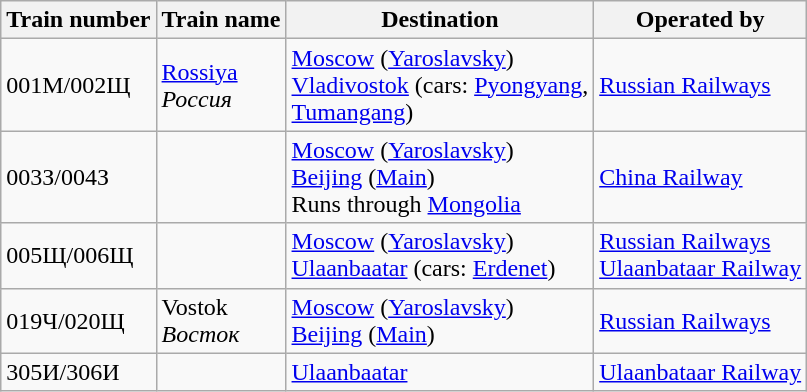<table class="wikitable">
<tr>
<th>Train number</th>
<th>Train name</th>
<th>Destination</th>
<th>Operated by</th>
</tr>
<tr>
<td>001М/002Щ</td>
<td><a href='#'>Rossiya</a> <br><em>Россия</em></td>
<td> <a href='#'>Moscow</a> (<a href='#'>Yaroslavsky</a>)<br> <a href='#'>Vladivostok</a> (cars:  <a href='#'>Pyongyang</a>,<br> <a href='#'>Tumangang</a>)</td>
<td> <a href='#'>Russian Railways</a></td>
</tr>
<tr>
<td>003З/004З</td>
<td></td>
<td> <a href='#'>Moscow</a> (<a href='#'>Yaroslavsky</a>)<br> <a href='#'>Beijing</a> (<a href='#'>Main</a>)<br>Runs through  <a href='#'>Mongolia</a></td>
<td> <a href='#'>China Railway</a></td>
</tr>
<tr>
<td>005Щ/006Щ</td>
<td></td>
<td> <a href='#'>Moscow</a> (<a href='#'>Yaroslavsky</a>)<br> <a href='#'>Ulaanbaatar</a> (cars:  <a href='#'>Erdenet</a>)</td>
<td> <a href='#'>Russian Railways</a><br> <a href='#'>Ulaanbataar Railway</a></td>
</tr>
<tr>
<td>019Ч/020Щ</td>
<td>Vostok <br><em>Восток</em></td>
<td> <a href='#'>Moscow</a> (<a href='#'>Yaroslavsky</a>)<br> <a href='#'>Beijing</a> (<a href='#'>Main</a>)</td>
<td> <a href='#'>Russian Railways</a></td>
</tr>
<tr>
<td>305И/306И</td>
<td></td>
<td> <a href='#'>Ulaanbaatar</a></td>
<td> <a href='#'>Ulaanbataar Railway</a></td>
</tr>
</table>
